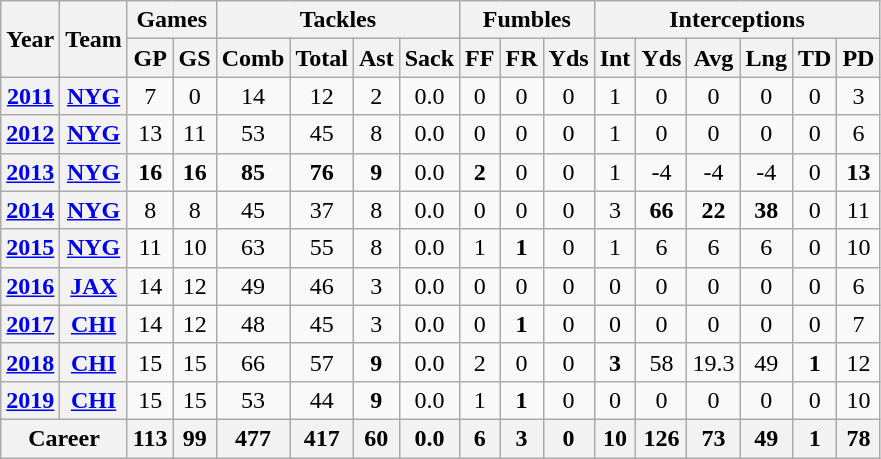<table class="wikitable" style="text-align: center;">
<tr>
<th rowspan="2">Year</th>
<th rowspan="2">Team</th>
<th colspan="2">Games</th>
<th colspan="4">Tackles</th>
<th colspan="3">Fumbles</th>
<th colspan="6">Interceptions</th>
</tr>
<tr>
<th>GP</th>
<th>GS</th>
<th>Comb</th>
<th>Total</th>
<th>Ast</th>
<th>Sack</th>
<th>FF</th>
<th>FR</th>
<th>Yds</th>
<th>Int</th>
<th>Yds</th>
<th>Avg</th>
<th>Lng</th>
<th>TD</th>
<th>PD</th>
</tr>
<tr>
<th><a href='#'>2011</a></th>
<th><a href='#'>NYG</a></th>
<td>7</td>
<td>0</td>
<td>14</td>
<td>12</td>
<td>2</td>
<td>0.0</td>
<td>0</td>
<td>0</td>
<td>0</td>
<td>1</td>
<td>0</td>
<td>0</td>
<td>0</td>
<td>0</td>
<td>3</td>
</tr>
<tr>
<th><a href='#'>2012</a></th>
<th><a href='#'>NYG</a></th>
<td>13</td>
<td>11</td>
<td>53</td>
<td>45</td>
<td>8</td>
<td>0.0</td>
<td>0</td>
<td>0</td>
<td>0</td>
<td>1</td>
<td>0</td>
<td>0</td>
<td>0</td>
<td>0</td>
<td>6</td>
</tr>
<tr>
<th><a href='#'>2013</a></th>
<th><a href='#'>NYG</a></th>
<td><strong>16</strong></td>
<td><strong>16</strong></td>
<td><strong>85</strong></td>
<td><strong>76</strong></td>
<td><strong>9</strong></td>
<td>0.0</td>
<td><strong>2</strong></td>
<td>0</td>
<td>0</td>
<td>1</td>
<td>-4</td>
<td>-4</td>
<td>-4</td>
<td>0</td>
<td><strong>13</strong></td>
</tr>
<tr>
<th><a href='#'>2014</a></th>
<th><a href='#'>NYG</a></th>
<td>8</td>
<td>8</td>
<td>45</td>
<td>37</td>
<td>8</td>
<td>0.0</td>
<td>0</td>
<td>0</td>
<td>0</td>
<td>3</td>
<td><strong>66</strong></td>
<td><strong>22</strong></td>
<td><strong>38</strong></td>
<td>0</td>
<td>11</td>
</tr>
<tr>
<th><a href='#'>2015</a></th>
<th><a href='#'>NYG</a></th>
<td>11</td>
<td>10</td>
<td>63</td>
<td>55</td>
<td>8</td>
<td>0.0</td>
<td>1</td>
<td><strong>1</strong></td>
<td>0</td>
<td>1</td>
<td>6</td>
<td>6</td>
<td>6</td>
<td>0</td>
<td>10</td>
</tr>
<tr>
<th><a href='#'>2016</a></th>
<th><a href='#'>JAX</a></th>
<td>14</td>
<td>12</td>
<td>49</td>
<td>46</td>
<td>3</td>
<td>0.0</td>
<td>0</td>
<td>0</td>
<td>0</td>
<td>0</td>
<td>0</td>
<td>0</td>
<td>0</td>
<td>0</td>
<td>6</td>
</tr>
<tr>
<th><a href='#'>2017</a></th>
<th><a href='#'>CHI</a></th>
<td>14</td>
<td>12</td>
<td>48</td>
<td>45</td>
<td>3</td>
<td>0.0</td>
<td>0</td>
<td><strong>1</strong></td>
<td>0</td>
<td>0</td>
<td>0</td>
<td>0</td>
<td>0</td>
<td>0</td>
<td>7</td>
</tr>
<tr>
<th><a href='#'>2018</a></th>
<th><a href='#'>CHI</a></th>
<td>15</td>
<td>15</td>
<td>66</td>
<td>57</td>
<td><strong>9</strong></td>
<td>0.0</td>
<td>2</td>
<td>0</td>
<td>0</td>
<td><strong>3</strong></td>
<td>58</td>
<td>19.3</td>
<td>49</td>
<td><strong>1</strong></td>
<td>12</td>
</tr>
<tr>
<th><a href='#'>2019</a></th>
<th><a href='#'>CHI</a></th>
<td>15</td>
<td>15</td>
<td>53</td>
<td>44</td>
<td><strong>9</strong></td>
<td>0.0</td>
<td>1</td>
<td><strong>1</strong></td>
<td>0</td>
<td>0</td>
<td>0</td>
<td>0</td>
<td>0</td>
<td>0</td>
<td>10</td>
</tr>
<tr>
<th colspan="2">Career</th>
<th>113</th>
<th>99</th>
<th>477</th>
<th>417</th>
<th>60</th>
<th>0.0</th>
<th>6</th>
<th>3</th>
<th>0</th>
<th>10</th>
<th>126</th>
<th>73</th>
<th>49</th>
<th>1</th>
<th>78</th>
</tr>
</table>
